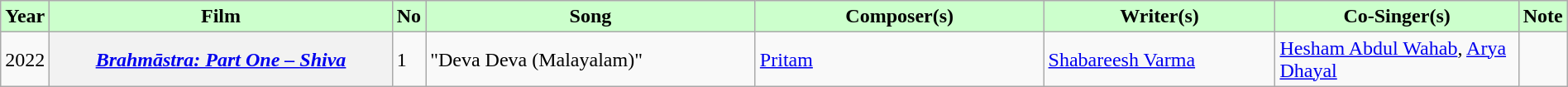<table class="wikitable plainrowheaders" style="width:100%;" textcolor:#000;">
<tr style="background:#cfc; text-align:center;">
<td><strong>Year</strong></td>
<td scope="col" style="width:24%;"><strong>Film</strong></td>
<td><strong>No</strong></td>
<td scope="col" style="width:23%;"><strong>Song</strong></td>
<td scope="col" style="width:20%;"><strong>Composer(s)</strong></td>
<td scope="col" style="width:16%;"><strong>Writer(s)</strong></td>
<td scope="col" style="width:18%;"><strong>Co-Singer(s)</strong></td>
<td scope="col"><strong>Note</strong></td>
</tr>
<tr>
<td>2022</td>
<th scope="row"><em><a href='#'>Brahmāstra: Part One – Shiva</a></em></th>
<td>1</td>
<td>"Deva Deva (Malayalam)"</td>
<td><a href='#'>Pritam</a></td>
<td><a href='#'>Shabareesh Varma</a></td>
<td><a href='#'>Hesham Abdul Wahab</a>, <a href='#'>Arya Dhayal</a></td>
<td></td>
</tr>
</table>
